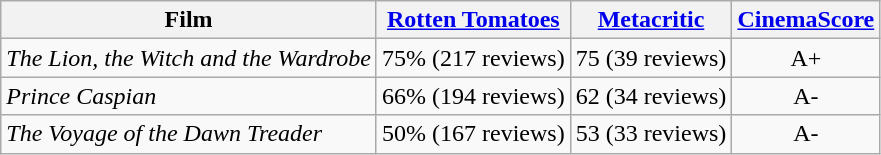<table class="wikitable plainrowheaders" style="text-align:center;">
<tr>
<th>Film</th>
<th><a href='#'>Rotten Tomatoes</a></th>
<th><a href='#'>Metacritic</a></th>
<th><a href='#'>CinemaScore</a></th>
</tr>
<tr>
<td style="text-align:left"><em>The Lion, the Witch and the Wardrobe</em></td>
<td>75% (217 reviews)</td>
<td>75 (39 reviews)</td>
<td>A+</td>
</tr>
<tr>
<td style="text-align:left"><em>Prince Caspian</em></td>
<td>66% (194 reviews)</td>
<td>62 (34 reviews)</td>
<td>A-</td>
</tr>
<tr>
<td style="text-align:left"><em>The Voyage of the Dawn Treader</em></td>
<td>50% (167 reviews)</td>
<td>53 (33 reviews)</td>
<td>A-</td>
</tr>
</table>
